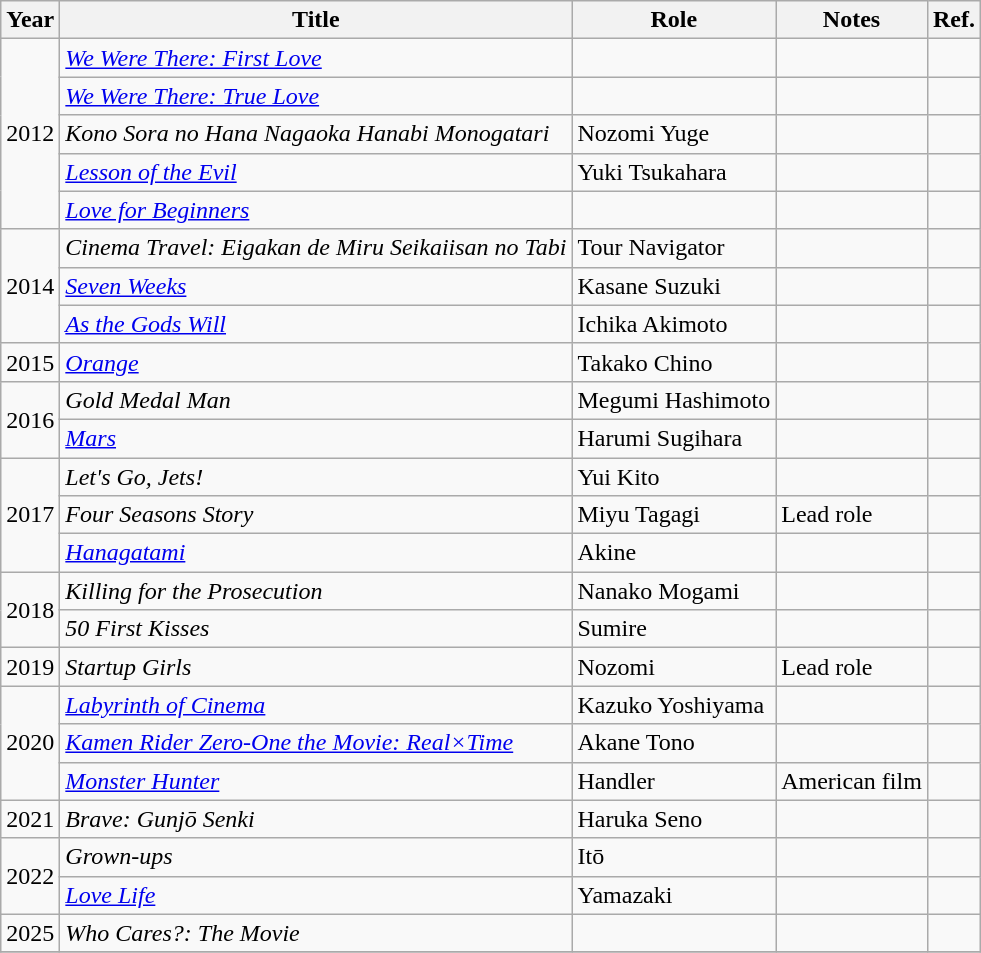<table class="wikitable">
<tr>
<th>Year</th>
<th>Title</th>
<th>Role</th>
<th>Notes</th>
<th>Ref.</th>
</tr>
<tr>
<td rowspan="5">2012</td>
<td><em><a href='#'>We Were There: First Love</a></em></td>
<td></td>
<td></td>
<td></td>
</tr>
<tr>
<td><em><a href='#'>We Were There: True Love</a></em></td>
<td></td>
<td></td>
<td></td>
</tr>
<tr>
<td><em>Kono Sora no Hana Nagaoka Hanabi Monogatari</em></td>
<td>Nozomi Yuge</td>
<td></td>
<td></td>
</tr>
<tr>
<td><em><a href='#'>Lesson of the Evil</a></em></td>
<td>Yuki Tsukahara</td>
<td></td>
<td></td>
</tr>
<tr>
<td><em><a href='#'>Love for Beginners</a></em></td>
<td></td>
<td></td>
<td></td>
</tr>
<tr>
<td rowspan="3">2014</td>
<td><em>Cinema Travel: Eigakan de Miru Seikaiisan no Tabi</em></td>
<td>Tour Navigator</td>
<td></td>
<td></td>
</tr>
<tr>
<td><em><a href='#'>Seven Weeks</a></em></td>
<td>Kasane Suzuki</td>
<td></td>
<td></td>
</tr>
<tr>
<td><em><a href='#'>As the Gods Will</a></em></td>
<td>Ichika Akimoto</td>
<td></td>
<td></td>
</tr>
<tr>
<td>2015</td>
<td><em><a href='#'>Orange</a></em></td>
<td>Takako Chino</td>
<td></td>
<td></td>
</tr>
<tr>
<td rowspan="2">2016</td>
<td><em>Gold Medal Man</em></td>
<td>Megumi Hashimoto</td>
<td></td>
<td></td>
</tr>
<tr>
<td><em><a href='#'>Mars</a></em></td>
<td>Harumi Sugihara</td>
<td></td>
<td></td>
</tr>
<tr>
<td rowspan="3">2017</td>
<td><em>Let's Go, Jets!</em></td>
<td>Yui Kito</td>
<td></td>
<td></td>
</tr>
<tr>
<td><em>Four Seasons Story</em></td>
<td>Miyu Tagagi</td>
<td>Lead role</td>
<td></td>
</tr>
<tr>
<td><em><a href='#'>Hanagatami</a></em></td>
<td>Akine</td>
<td></td>
<td></td>
</tr>
<tr>
<td rowspan="2">2018</td>
<td><em>Killing for the Prosecution</em></td>
<td>Nanako Mogami</td>
<td></td>
<td></td>
</tr>
<tr>
<td><em>50 First Kisses</em></td>
<td>Sumire</td>
<td></td>
<td></td>
</tr>
<tr>
<td rowspan="1">2019</td>
<td><em>Startup Girls</em></td>
<td>Nozomi</td>
<td>Lead role</td>
<td></td>
</tr>
<tr>
<td rowspan="3">2020</td>
<td><em><a href='#'>Labyrinth of Cinema</a></em></td>
<td>Kazuko Yoshiyama</td>
<td></td>
<td></td>
</tr>
<tr>
<td><em><a href='#'>Kamen Rider Zero-One the Movie: Real×Time</a></em></td>
<td>Akane Tono</td>
<td></td>
<td></td>
</tr>
<tr>
<td><em><a href='#'>Monster Hunter</a></em></td>
<td>Handler</td>
<td>American film</td>
<td></td>
</tr>
<tr>
<td rowspan="1">2021</td>
<td><em>Brave: Gunjō Senki</em></td>
<td>Haruka Seno</td>
<td></td>
<td></td>
</tr>
<tr>
<td rowspan="2">2022</td>
<td><em>Grown-ups</em></td>
<td>Itō</td>
<td></td>
<td></td>
</tr>
<tr>
<td><em><a href='#'>Love Life</a></em></td>
<td>Yamazaki</td>
<td></td>
<td></td>
</tr>
<tr>
<td>2025</td>
<td><em>Who Cares?: The Movie</em></td>
<td></td>
<td></td>
<td></td>
</tr>
<tr>
</tr>
</table>
